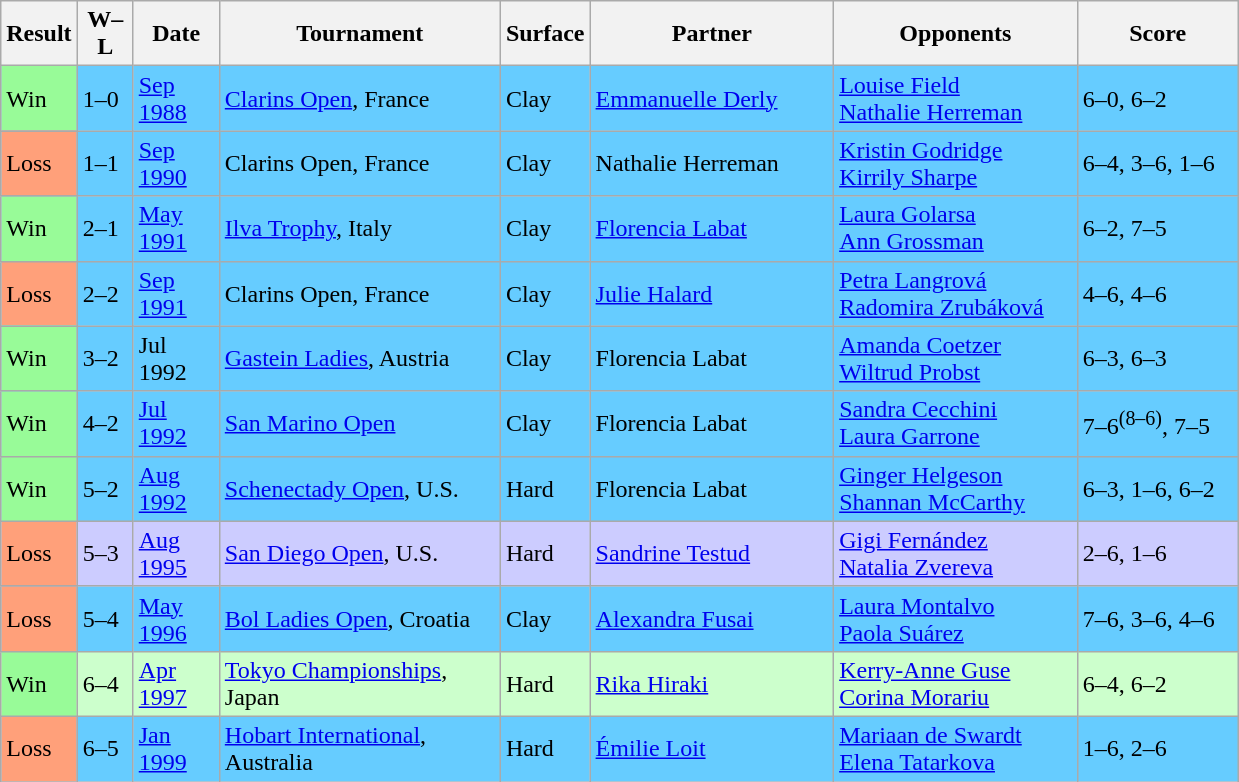<table class="sortable wikitable">
<tr>
<th>Result</th>
<th style="width:30px" class="unsortable">W–L</th>
<th style="width:50px">Date</th>
<th style="width:180px">Tournament</th>
<th style="width:50px">Surface</th>
<th style="width:155px">Partner</th>
<th style="width:155px">Opponents</th>
<th style="width:100px" class="unsortable">Score</th>
</tr>
<tr style="background:#6cf;">
<td style="background:#98fb98;">Win</td>
<td>1–0</td>
<td><a href='#'>Sep 1988</a></td>
<td><a href='#'>Clarins Open</a>, France</td>
<td>Clay</td>
<td> <a href='#'>Emmanuelle Derly</a></td>
<td> <a href='#'>Louise Field</a> <br>  <a href='#'>Nathalie Herreman</a></td>
<td>6–0, 6–2</td>
</tr>
<tr style="background:#6cf;">
<td style="background:#ffa07a;">Loss</td>
<td>1–1</td>
<td><a href='#'>Sep 1990</a></td>
<td>Clarins Open, France</td>
<td>Clay</td>
<td> Nathalie Herreman</td>
<td> <a href='#'>Kristin Godridge</a> <br>  <a href='#'>Kirrily Sharpe</a></td>
<td>6–4, 3–6, 1–6</td>
</tr>
<tr style="background:#6cf;">
<td style="background:#98fb98;">Win</td>
<td>2–1</td>
<td><a href='#'>May 1991</a></td>
<td><a href='#'>Ilva Trophy</a>, Italy</td>
<td>Clay</td>
<td> <a href='#'>Florencia Labat</a></td>
<td> <a href='#'>Laura Golarsa</a> <br>  <a href='#'>Ann Grossman</a></td>
<td>6–2, 7–5</td>
</tr>
<tr style="background:#6cf;">
<td style="background:#ffa07a;">Loss</td>
<td>2–2</td>
<td><a href='#'>Sep 1991</a></td>
<td>Clarins Open, France</td>
<td>Clay</td>
<td> <a href='#'>Julie Halard</a></td>
<td> <a href='#'>Petra Langrová</a> <br>  <a href='#'>Radomira Zrubáková</a></td>
<td>4–6, 4–6</td>
</tr>
<tr style="background:#6cf;">
<td style="background:#98fb98;">Win</td>
<td>3–2</td>
<td>Jul 1992</td>
<td><a href='#'>Gastein Ladies</a>, Austria</td>
<td>Clay</td>
<td> Florencia Labat</td>
<td> <a href='#'>Amanda Coetzer</a> <br>  <a href='#'>Wiltrud Probst</a></td>
<td>6–3, 6–3</td>
</tr>
<tr style="background:#6cf;">
<td style="background:#98fb98;">Win</td>
<td>4–2</td>
<td><a href='#'>Jul 1992</a></td>
<td><a href='#'>San Marino Open</a></td>
<td>Clay</td>
<td> Florencia Labat</td>
<td> <a href='#'>Sandra Cecchini</a> <br>  <a href='#'>Laura Garrone</a></td>
<td>7–6<sup>(8–6)</sup>, 7–5</td>
</tr>
<tr style="background:#6cf;">
<td style="background:#98fb98;">Win</td>
<td>5–2</td>
<td><a href='#'>Aug 1992</a></td>
<td><a href='#'>Schenectady Open</a>, U.S.</td>
<td>Hard</td>
<td> Florencia Labat</td>
<td> <a href='#'>Ginger Helgeson</a> <br>  <a href='#'>Shannan McCarthy</a></td>
<td>6–3, 1–6, 6–2</td>
</tr>
<tr style="background:#ccf;">
<td style="background:#ffa07a;">Loss</td>
<td>5–3</td>
<td><a href='#'>Aug 1995</a></td>
<td><a href='#'>San Diego Open</a>, U.S.</td>
<td>Hard</td>
<td> <a href='#'>Sandrine Testud</a></td>
<td> <a href='#'>Gigi Fernández</a> <br>  <a href='#'>Natalia Zvereva</a></td>
<td>2–6, 1–6</td>
</tr>
<tr style="background:#6cf;">
<td style="background:#ffa07a;">Loss</td>
<td>5–4</td>
<td><a href='#'>May 1996</a></td>
<td><a href='#'>Bol Ladies Open</a>, Croatia</td>
<td>Clay</td>
<td> <a href='#'>Alexandra Fusai</a></td>
<td> <a href='#'>Laura Montalvo</a> <br>  <a href='#'>Paola Suárez</a></td>
<td>7–6, 3–6, 4–6</td>
</tr>
<tr style="background:#cfc;">
<td style="background:#98fb98;">Win</td>
<td>6–4</td>
<td><a href='#'>Apr 1997</a></td>
<td><a href='#'>Tokyo Championships</a>, Japan</td>
<td>Hard</td>
<td> <a href='#'>Rika Hiraki</a></td>
<td> <a href='#'>Kerry-Anne Guse</a> <br>  <a href='#'>Corina Morariu</a></td>
<td>6–4, 6–2</td>
</tr>
<tr style="background:#6cf;">
<td style="background:#ffa07a;">Loss</td>
<td>6–5</td>
<td><a href='#'>Jan 1999</a></td>
<td><a href='#'>Hobart International</a>, Australia</td>
<td>Hard</td>
<td> <a href='#'>Émilie Loit</a></td>
<td> <a href='#'>Mariaan de Swardt</a> <br>  <a href='#'>Elena Tatarkova</a></td>
<td>1–6, 2–6</td>
</tr>
</table>
